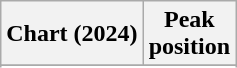<table class="wikitable sortable plainrowheaders" style="text-align:center">
<tr>
<th scope="col">Chart (2024)</th>
<th scope="col">Peak<br>position</th>
</tr>
<tr>
</tr>
<tr>
</tr>
</table>
